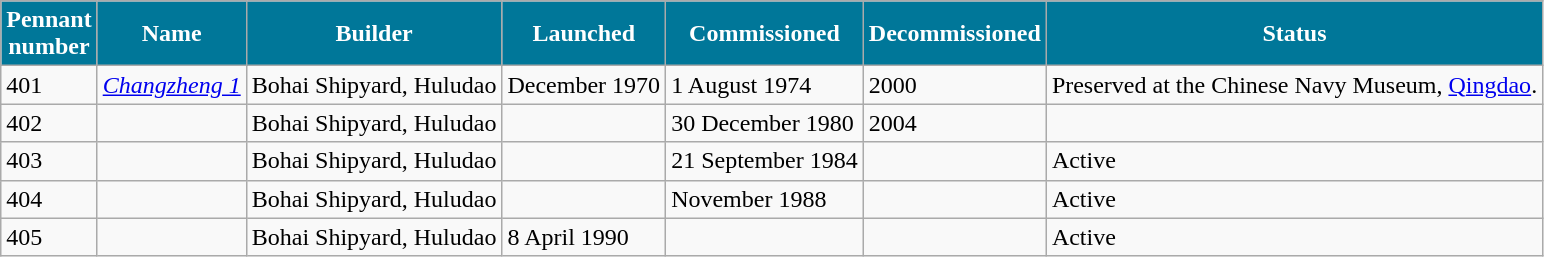<table class="wikitable">
<tr>
<th style="background:#079;color:#fff;">Pennant<br>number</th>
<th style="background:#079;color:#fff;">Name</th>
<th style="background:#079;color:#fff;">Builder</th>
<th style="background:#079;color:#fff;">Launched</th>
<th style="background:#079;color:#fff;">Commissioned</th>
<th style="background:#079;color:#fff;">Decommissioned</th>
<th style="background:#079;color:#fff;">Status</th>
</tr>
<tr>
<td>401</td>
<td><a href='#'><em>Changzheng 1</em></a></td>
<td>Bohai Shipyard, Huludao</td>
<td>December 1970</td>
<td>1 August 1974</td>
<td>2000</td>
<td>Preserved at the Chinese Navy Museum, <a href='#'>Qingdao</a>.</td>
</tr>
<tr>
<td>402</td>
<td></td>
<td>Bohai Shipyard, Huludao</td>
<td></td>
<td>30 December 1980</td>
<td>2004</td>
<td></td>
</tr>
<tr>
<td>403</td>
<td></td>
<td>Bohai Shipyard, Huludao </td>
<td></td>
<td>21 September 1984 </td>
<td></td>
<td>Active</td>
</tr>
<tr>
<td>404</td>
<td></td>
<td>Bohai Shipyard, Huludao </td>
<td></td>
<td>November 1988 </td>
<td></td>
<td>Active</td>
</tr>
<tr>
<td>405</td>
<td></td>
<td>Bohai Shipyard, Huludao</td>
<td>8 April 1990 </td>
<td December 1990 ></td>
<td></td>
<td>Active</td>
</tr>
</table>
